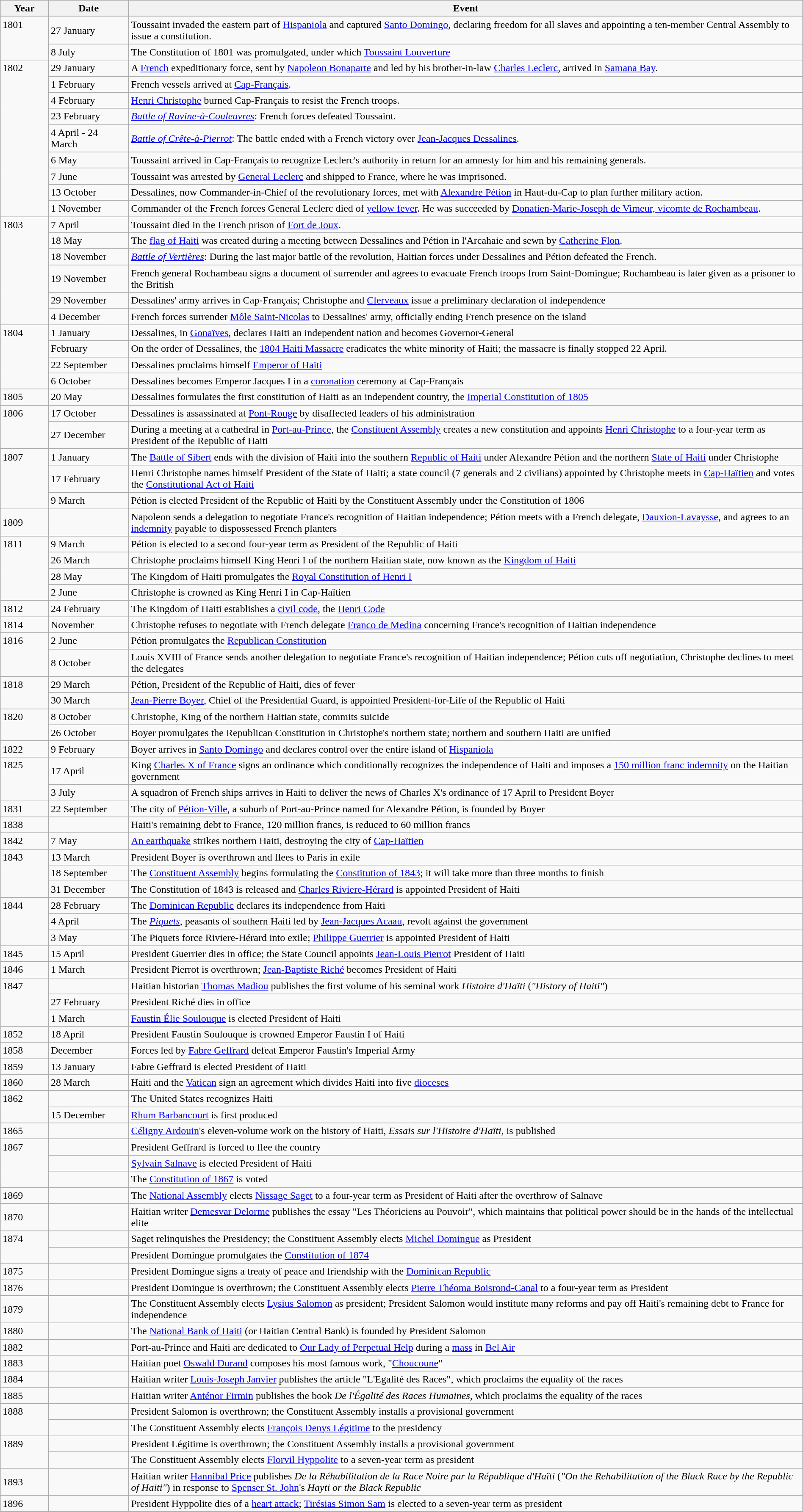<table class="wikitable" width="100%">
<tr>
<th style="width:6%">Year</th>
<th style="width:10%">Date</th>
<th>Event</th>
</tr>
<tr>
<td rowspan="2" valign="top">1801</td>
<td>27 January</td>
<td>Toussaint invaded the eastern part of <a href='#'>Hispaniola</a> and captured <a href='#'>Santo Domingo</a>, declaring freedom for all slaves and appointing a ten-member Central Assembly to issue a constitution.</td>
</tr>
<tr>
<td>8 July</td>
<td>The Constitution of 1801 was promulgated, under which <a href='#'>Toussaint Louverture</a></td>
</tr>
<tr>
<td rowspan="9" valign="top">1802</td>
<td>29 January</td>
<td>A <a href='#'>French</a> expeditionary force, sent by <a href='#'>Napoleon Bonaparte</a> and led by his brother-in-law <a href='#'>Charles Leclerc</a>, arrived in <a href='#'>Samana Bay</a>.</td>
</tr>
<tr>
<td>1 February</td>
<td>French vessels arrived at <a href='#'>Cap-Français</a>.</td>
</tr>
<tr>
<td>4 February</td>
<td><a href='#'>Henri Christophe</a> burned Cap-Français to resist the French troops.</td>
</tr>
<tr>
<td>23 February</td>
<td><em><a href='#'>Battle of Ravine-à-Couleuvres</a></em>: French forces defeated Toussaint.</td>
</tr>
<tr>
<td>4 April - 24 March</td>
<td><em><a href='#'>Battle of Crête-à-Pierrot</a></em>: The battle ended with a French victory over <a href='#'>Jean-Jacques Dessalines</a>.</td>
</tr>
<tr>
<td>6 May</td>
<td>Toussaint arrived in Cap-Français to recognize Leclerc's authority in return for an amnesty for him and his remaining generals.</td>
</tr>
<tr>
<td>7 June</td>
<td>Toussaint was arrested by <a href='#'>General Leclerc</a> and shipped to France, where he was imprisoned.</td>
</tr>
<tr>
<td>13 October</td>
<td>Dessalines, now Commander-in-Chief of the revolutionary forces, met with <a href='#'>Alexandre Pétion</a> in Haut-du-Cap to plan further military action.</td>
</tr>
<tr>
<td>1 November</td>
<td>Commander of the French forces General Leclerc died of <a href='#'>yellow fever</a>.  He was succeeded by <a href='#'>Donatien-Marie-Joseph de Vimeur, vicomte de Rochambeau</a>.</td>
</tr>
<tr>
<td rowspan="6" valign="top">1803</td>
<td>7 April</td>
<td>Toussaint died in the French prison of <a href='#'>Fort de Joux</a>.</td>
</tr>
<tr>
<td>18 May</td>
<td>The <a href='#'>flag of Haiti</a> was created during a meeting between Dessalines and Pétion in l'Arcahaie and sewn by <a href='#'>Catherine Flon</a>.</td>
</tr>
<tr>
<td>18 November</td>
<td><em><a href='#'>Battle of Vertières</a></em>: During the last major battle of the revolution, Haitian forces under Dessalines and Pétion defeated the French.</td>
</tr>
<tr>
<td>19 November</td>
<td>French general Rochambeau signs a document of surrender and agrees to evacuate French troops from Saint-Domingue; Rochambeau is later given as a prisoner to the British</td>
</tr>
<tr>
<td>29 November</td>
<td>Dessalines' army arrives in Cap-Français; Christophe and <a href='#'>Clerveaux</a> issue a preliminary declaration of independence</td>
</tr>
<tr>
<td>4 December</td>
<td>French forces surrender <a href='#'>Môle Saint-Nicolas</a> to Dessalines' army, officially ending French presence on the island</td>
</tr>
<tr>
<td rowspan="4" valign="top">1804</td>
<td>1 January</td>
<td>Dessalines, in <a href='#'>Gonaïves</a>, declares Haiti an independent nation and becomes Governor-General</td>
</tr>
<tr>
<td>February</td>
<td>On the order of Dessalines, the <a href='#'>1804 Haiti Massacre</a> eradicates the white minority of Haiti; the massacre is finally stopped 22 April.</td>
</tr>
<tr>
<td>22 September</td>
<td>Dessalines proclaims himself <a href='#'>Emperor of Haiti</a></td>
</tr>
<tr>
<td>6 October</td>
<td>Dessalines becomes Emperor Jacques I in a <a href='#'>coronation</a> ceremony at Cap-Français</td>
</tr>
<tr>
<td>1805</td>
<td>20 May</td>
<td>Dessalines formulates the first constitution of Haiti as an independent country, the <a href='#'>Imperial Constitution of 1805</a></td>
</tr>
<tr>
<td rowspan="2" valign="top">1806</td>
<td>17 October</td>
<td>Dessalines is assassinated at <a href='#'>Pont-Rouge</a> by disaffected leaders of his administration</td>
</tr>
<tr>
<td>27 December</td>
<td>During a meeting at a cathedral in <a href='#'>Port-au-Prince</a>, the <a href='#'>Constituent Assembly</a> creates a new constitution and appoints <a href='#'>Henri Christophe</a> to a four-year term as President of the Republic of Haiti</td>
</tr>
<tr>
<td rowspan="3" valign="top">1807</td>
<td>1 January</td>
<td>The <a href='#'>Battle of Sibert</a> ends with the division of Haiti into the southern <a href='#'>Republic of Haiti</a> under Alexandre Pétion and the northern <a href='#'>State of Haiti</a> under Christophe</td>
</tr>
<tr>
<td>17 February</td>
<td>Henri Christophe names himself President of the State of Haiti; a state council (7 generals and 2 civilians) appointed by Christophe meets in <a href='#'>Cap-Haïtien</a> and votes the <a href='#'>Constitutional Act of Haiti</a></td>
</tr>
<tr>
<td>9 March</td>
<td>Pétion is elected President of the Republic of Haiti by the Constituent Assembly under the Constitution of 1806</td>
</tr>
<tr>
<td>1809</td>
<td></td>
<td>Napoleon sends a delegation to negotiate France's recognition of Haitian independence; Pétion meets with a French delegate, <a href='#'>Dauxion-Lavaysse</a>, and agrees to an <a href='#'>indemnity</a> payable to dispossessed French planters</td>
</tr>
<tr>
<td rowspan="4" valign="top">1811</td>
<td>9 March</td>
<td>Pétion is elected to a second four-year term as President of the Republic of Haiti</td>
</tr>
<tr>
<td>26 March</td>
<td>Christophe proclaims himself King Henri I of the northern Haitian state, now known as the <a href='#'>Kingdom of Haiti</a></td>
</tr>
<tr>
<td>28 May</td>
<td>The Kingdom of Haiti promulgates the <a href='#'>Royal Constitution of Henri I</a></td>
</tr>
<tr>
<td>2 June</td>
<td>Christophe is crowned as King Henri I in Cap-Haïtien</td>
</tr>
<tr>
<td>1812</td>
<td>24 February</td>
<td>The Kingdom of Haiti establishes a <a href='#'>civil code</a>, the <a href='#'>Henri Code</a></td>
</tr>
<tr>
<td>1814</td>
<td>November</td>
<td>Christophe refuses to negotiate with French delegate <a href='#'>Franco de Medina</a> concerning France's recognition of Haitian independence</td>
</tr>
<tr>
<td rowspan="2" valign="top">1816</td>
<td>2 June</td>
<td>Pétion promulgates the <a href='#'>Republican Constitution</a></td>
</tr>
<tr>
<td>8 October</td>
<td>Louis XVIII of France sends another delegation to negotiate France's recognition of Haitian independence; Pétion cuts off negotiation, Christophe declines to meet the delegates</td>
</tr>
<tr>
<td rowspan="2" valign="top">1818</td>
<td>29 March</td>
<td>Pétion, President of the Republic of Haiti, dies of fever</td>
</tr>
<tr>
<td>30 March</td>
<td><a href='#'>Jean-Pierre Boyer</a>, Chief of the Presidential Guard, is appointed President-for-Life of the Republic of Haiti</td>
</tr>
<tr>
<td rowspan="2" valign="top">1820</td>
<td>8 October</td>
<td>Christophe, King of the northern Haitian state, commits suicide</td>
</tr>
<tr>
<td>26 October</td>
<td>Boyer promulgates the Republican Constitution in Christophe's northern state; northern and southern Haiti are unified</td>
</tr>
<tr>
<td>1822</td>
<td>9 February</td>
<td>Boyer arrives in <a href='#'>Santo Domingo</a> and declares control over the entire island of <a href='#'>Hispaniola</a></td>
</tr>
<tr>
<td rowspan="2" valign="top">1825</td>
<td>17 April</td>
<td>King <a href='#'>Charles X of France</a> signs an ordinance which conditionally recognizes the independence of Haiti and imposes a <a href='#'>150 million franc indemnity</a> on the Haitian government</td>
</tr>
<tr>
<td>3 July</td>
<td>A squadron of French ships arrives in Haiti to deliver the news of Charles X's ordinance of 17 April to President Boyer</td>
</tr>
<tr>
<td>1831</td>
<td>22 September</td>
<td>The city of <a href='#'>Pétion-Ville</a>, a suburb of Port-au-Prince named for Alexandre Pétion, is founded by Boyer</td>
</tr>
<tr>
<td>1838</td>
<td></td>
<td>Haiti's remaining debt to France, 120 million francs, is reduced to 60 million francs</td>
</tr>
<tr>
<td>1842</td>
<td>7 May</td>
<td><a href='#'>An earthquake</a> strikes northern Haiti, destroying the city of <a href='#'>Cap-Haïtien</a></td>
</tr>
<tr>
<td rowspan="3" valign="top">1843</td>
<td>13 March</td>
<td>President Boyer is overthrown and flees to Paris in exile</td>
</tr>
<tr>
<td>18 September</td>
<td>The <a href='#'>Constituent Assembly</a> begins formulating the <a href='#'>Constitution of 1843</a>; it will take more than three months to finish</td>
</tr>
<tr>
<td>31 December</td>
<td>The Constitution of 1843 is released and <a href='#'>Charles Riviere-Hérard</a> is appointed President of Haiti</td>
</tr>
<tr>
<td rowspan="3" valign="top">1844</td>
<td>28 February</td>
<td>The <a href='#'>Dominican Republic</a> declares its independence from Haiti</td>
</tr>
<tr>
<td>4 April</td>
<td>The <em><a href='#'>Piquets</a></em>, peasants of southern Haiti led by <a href='#'>Jean-Jacques Acaau</a>, revolt against the government</td>
</tr>
<tr>
<td>3 May</td>
<td>The Piquets force Riviere-Hérard into exile; <a href='#'>Philippe Guerrier</a> is appointed President of Haiti</td>
</tr>
<tr>
<td>1845</td>
<td>15 April</td>
<td>President Guerrier dies in office; the State Council appoints <a href='#'>Jean-Louis Pierrot</a> President of Haiti</td>
</tr>
<tr>
<td>1846</td>
<td>1 March</td>
<td>President Pierrot is overthrown; <a href='#'>Jean-Baptiste Riché</a> becomes President of Haiti</td>
</tr>
<tr>
<td rowspan="3" valign="top">1847</td>
<td></td>
<td>Haitian historian <a href='#'>Thomas Madiou</a> publishes the first volume of his seminal work <em>Histoire d'Haïti</em> (<em>"History of Haiti"</em>)</td>
</tr>
<tr>
<td>27 February</td>
<td>President Riché dies in office</td>
</tr>
<tr>
<td>1 March</td>
<td><a href='#'>Faustin Élie Soulouque</a> is elected President of Haiti</td>
</tr>
<tr>
<td>1852</td>
<td>18 April</td>
<td>President Faustin Soulouque is crowned Emperor Faustin I of Haiti</td>
</tr>
<tr>
<td>1858</td>
<td>December</td>
<td>Forces led by <a href='#'>Fabre Geffrard</a> defeat Emperor Faustin's Imperial Army</td>
</tr>
<tr>
<td>1859</td>
<td>13 January</td>
<td>Fabre Geffrard is elected President of Haiti</td>
</tr>
<tr>
<td>1860</td>
<td>28 March</td>
<td>Haiti and the <a href='#'>Vatican</a> sign an agreement which divides Haiti into five <a href='#'>dioceses</a></td>
</tr>
<tr>
<td rowspan="2" valign="top">1862</td>
<td></td>
<td>The United States recognizes Haiti</td>
</tr>
<tr>
<td>15 December</td>
<td><a href='#'>Rhum Barbancourt</a> is first produced</td>
</tr>
<tr>
<td>1865</td>
<td></td>
<td><a href='#'>Céligny Ardouin</a>'s eleven-volume work on the history of Haiti, <em>Essais sur l'Histoire d'Haïti</em>, is published</td>
</tr>
<tr>
<td rowspan="3" valign="top">1867</td>
<td></td>
<td>President Geffrard is forced to flee the country</td>
</tr>
<tr>
<td></td>
<td><a href='#'>Sylvain Salnave</a> is elected President of Haiti</td>
</tr>
<tr>
<td></td>
<td>The <a href='#'>Constitution of 1867</a> is voted</td>
</tr>
<tr>
<td>1869</td>
<td></td>
<td>The <a href='#'>National Assembly</a> elects <a href='#'>Nissage Saget</a> to a four-year term as President of Haiti after the overthrow of Salnave</td>
</tr>
<tr>
<td>1870</td>
<td></td>
<td>Haitian writer <a href='#'>Demesvar Delorme</a> publishes the essay "Les Théoriciens au Pouvoir", which maintains that political power should be in the hands of the intellectual elite</td>
</tr>
<tr>
<td rowspan="2" valign="top">1874</td>
<td></td>
<td>Saget relinquishes the Presidency; the Constituent Assembly elects <a href='#'>Michel Domingue</a> as President</td>
</tr>
<tr>
<td></td>
<td>President Domingue promulgates the <a href='#'>Constitution of 1874</a></td>
</tr>
<tr>
<td>1875</td>
<td></td>
<td>President Domingue signs a treaty of peace and friendship with the <a href='#'>Dominican Republic</a></td>
</tr>
<tr>
<td>1876</td>
<td></td>
<td>President Domingue is overthrown; the Constituent Assembly elects <a href='#'>Pierre Théoma Boisrond-Canal</a> to a four-year term as President</td>
</tr>
<tr>
<td>1879</td>
<td></td>
<td>The Constituent Assembly elects <a href='#'>Lysius Salomon</a> as president; President Salomon would institute many reforms and pay off Haiti's remaining debt to France for independence</td>
</tr>
<tr>
<td>1880</td>
<td></td>
<td>The <a href='#'>National Bank of Haiti</a> (or Haitian Central Bank) is founded by President Salomon</td>
</tr>
<tr>
<td>1882</td>
<td></td>
<td>Port-au-Prince and Haiti are dedicated to <a href='#'>Our Lady of Perpetual Help</a> during a <a href='#'>mass</a> in <a href='#'>Bel Air</a></td>
</tr>
<tr>
<td>1883</td>
<td></td>
<td>Haitian poet <a href='#'>Oswald Durand</a> composes his most famous work, "<a href='#'>Choucoune</a>"</td>
</tr>
<tr>
<td>1884</td>
<td></td>
<td>Haitian writer <a href='#'>Louis-Joseph Janvier</a> publishes the article "L'Egalité des Races", which proclaims the equality of the races</td>
</tr>
<tr>
<td>1885</td>
<td></td>
<td>Haitian writer <a href='#'>Anténor Firmin</a> publishes the book <em>De l'Égalité des Races Humaines</em>, which proclaims the equality of the races</td>
</tr>
<tr>
<td rowspan="2" valign="top">1888</td>
<td></td>
<td>President Salomon is overthrown; the Constituent Assembly installs a provisional government</td>
</tr>
<tr>
<td></td>
<td>The Constituent Assembly elects <a href='#'>François Denys Légitime</a> to the presidency</td>
</tr>
<tr>
<td rowspan="2" valign="top">1889</td>
<td></td>
<td>President Légitime is overthrown; the Constituent Assembly installs a provisional government</td>
</tr>
<tr>
<td></td>
<td>The Constituent Assembly elects <a href='#'>Florvil Hyppolite</a> to a seven-year term as president</td>
</tr>
<tr>
<td>1893</td>
<td></td>
<td>Haitian writer <a href='#'>Hannibal Price</a> publishes <em>De la Réhabilitation de la Race Noire par la République d'Haïti</em> (<em>"On the Rehabilitation of the Black Race by the Republic of Haiti"</em>) in response to <a href='#'>Spenser St. John</a>'s <em>Hayti or the Black Republic</em></td>
</tr>
<tr>
<td>1896</td>
<td></td>
<td>President Hyppolite dies of a <a href='#'>heart attack</a>; <a href='#'>Tirésias Simon Sam</a> is elected to a seven-year term as president</td>
</tr>
</table>
